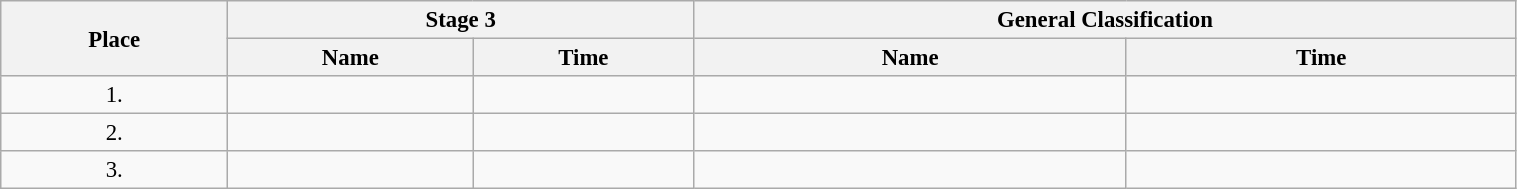<table class=wikitable style="font-size:95%" width="80%">
<tr>
<th rowspan="2">Place</th>
<th colspan="2">Stage 3</th>
<th colspan="2">General Classification</th>
</tr>
<tr>
<th>Name</th>
<th>Time</th>
<th>Name</th>
<th>Time</th>
</tr>
<tr>
<td align="center">1.</td>
<td></td>
<td></td>
<td></td>
<td></td>
</tr>
<tr>
<td align="center">2.</td>
<td></td>
<td></td>
<td></td>
<td></td>
</tr>
<tr>
<td align="center">3.</td>
<td></td>
<td></td>
<td></td>
<td></td>
</tr>
</table>
